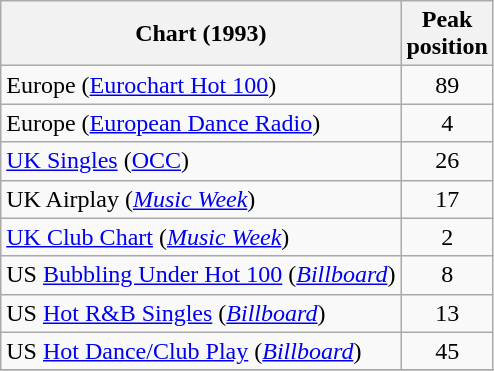<table class="wikitable sortable" style="text-align:center;">
<tr>
<th>Chart (1993)</th>
<th>Peak<br>position</th>
</tr>
<tr>
<td align="left">Europe (<a href='#'>Eurochart Hot 100</a>)</td>
<td>89</td>
</tr>
<tr>
<td align="left">Europe (<a href='#'>European Dance Radio</a>)</td>
<td>4</td>
</tr>
<tr>
<td align="left"><a href='#'>UK Singles</a> (<a href='#'>OCC</a>)</td>
<td>26</td>
</tr>
<tr>
<td align="left">UK Airplay (<em><a href='#'>Music Week</a></em>)</td>
<td>17</td>
</tr>
<tr>
<td align="left"><a href='#'>UK Club Chart</a> (<em><a href='#'>Music Week</a></em>)</td>
<td>2</td>
</tr>
<tr>
<td align="left">US <a href='#'>Bubbling Under Hot 100</a> (<em><a href='#'>Billboard</a></em>)</td>
<td>8</td>
</tr>
<tr>
<td align="left">US <a href='#'>Hot R&B Singles</a> (<em><a href='#'>Billboard</a></em>)</td>
<td>13</td>
</tr>
<tr>
<td align="left">US <a href='#'>Hot Dance/Club Play</a> (<em><a href='#'>Billboard</a></em>)</td>
<td>45</td>
</tr>
<tr>
</tr>
</table>
